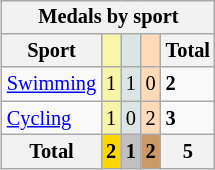<table class="wikitable" style="font-size:85%; float:right;">
<tr style="background:#efefef;">
<th colspan=5>Medals by sport</th>
</tr>
<tr>
<th>Sport</th>
<td bgcolor=F7F6A8></td>
<td bgcolor=DCE5E5></td>
<td bgcolor=FFDAB9></td>
<th>Total</th>
</tr>
<tr>
<td><a href='#'>Swimming</a></td>
<td bgcolor=F7F6A8>1</td>
<td bgcolor=DCE5E5>1</td>
<td bgcolor=FFDAB9>0</td>
<td><strong>2</strong></td>
</tr>
<tr>
<td><a href='#'>Cycling</a></td>
<td bgcolor=F7F6A8>1</td>
<td bgcolor=DCE5E5>0</td>
<td bgcolor=FFDAB9>2</td>
<td><strong>3</strong></td>
</tr>
<tr>
<th>Total</th>
<th style=background:gold>2</th>
<th style=background:silver>1</th>
<th style=background:#c96>2</th>
<th>5</th>
</tr>
</table>
